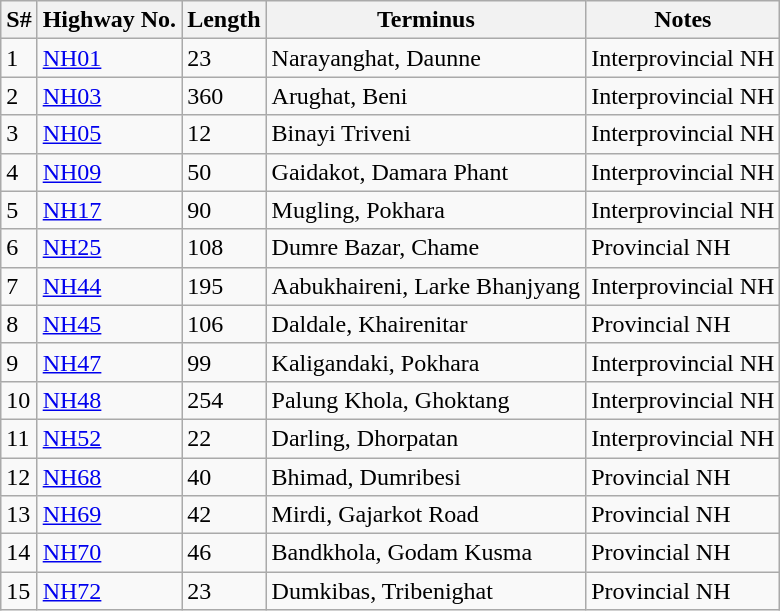<table class="wikitable">
<tr>
<th>S#</th>
<th>Highway No.</th>
<th>Length</th>
<th>Terminus</th>
<th>Notes</th>
</tr>
<tr>
<td>1</td>
<td><a href='#'>NH01</a></td>
<td>23</td>
<td>Narayanghat, Daunne</td>
<td>Interprovincial NH</td>
</tr>
<tr>
<td>2</td>
<td><a href='#'>NH03</a></td>
<td>360</td>
<td>Arughat, Beni</td>
<td>Interprovincial NH</td>
</tr>
<tr>
<td>3</td>
<td><a href='#'>NH05</a></td>
<td>12</td>
<td>Binayi Triveni</td>
<td>Interprovincial NH</td>
</tr>
<tr>
<td>4</td>
<td><a href='#'>NH09</a></td>
<td>50</td>
<td>Gaidakot, Damara Phant</td>
<td>Interprovincial NH</td>
</tr>
<tr>
<td>5</td>
<td><a href='#'>NH17</a></td>
<td>90</td>
<td>Mugling, Pokhara</td>
<td>Interprovincial NH</td>
</tr>
<tr>
<td>6</td>
<td><a href='#'>NH25</a></td>
<td>108</td>
<td>Dumre Bazar, Chame</td>
<td>Provincial NH</td>
</tr>
<tr>
<td>7</td>
<td><a href='#'>NH44</a></td>
<td>195</td>
<td>Aabukhaireni, Larke Bhanjyang</td>
<td>Interprovincial NH</td>
</tr>
<tr>
<td>8</td>
<td><a href='#'>NH45</a></td>
<td>106</td>
<td>Daldale, Khairenitar</td>
<td>Provincial NH</td>
</tr>
<tr>
<td>9</td>
<td><a href='#'>NH47</a></td>
<td>99</td>
<td>Kaligandaki, Pokhara</td>
<td>Interprovincial NH</td>
</tr>
<tr>
<td>10</td>
<td><a href='#'>NH48</a></td>
<td>254</td>
<td>Palung Khola, Ghoktang</td>
<td>Interprovincial NH</td>
</tr>
<tr>
<td>11</td>
<td><a href='#'>NH52</a></td>
<td>22</td>
<td>Darling, Dhorpatan</td>
<td>Interprovincial NH</td>
</tr>
<tr>
<td>12</td>
<td><a href='#'>NH68</a></td>
<td>40</td>
<td>Bhimad, Dumribesi</td>
<td>Provincial NH</td>
</tr>
<tr>
<td>13</td>
<td><a href='#'>NH69</a></td>
<td>42</td>
<td>Mirdi, Gajarkot Road</td>
<td>Provincial NH</td>
</tr>
<tr>
<td>14</td>
<td><a href='#'>NH70</a></td>
<td>46</td>
<td>Bandkhola, Godam Kusma</td>
<td>Provincial NH</td>
</tr>
<tr>
<td>15</td>
<td><a href='#'>NH72</a></td>
<td>23</td>
<td>Dumkibas, Tribenighat</td>
<td>Provincial NH</td>
</tr>
</table>
